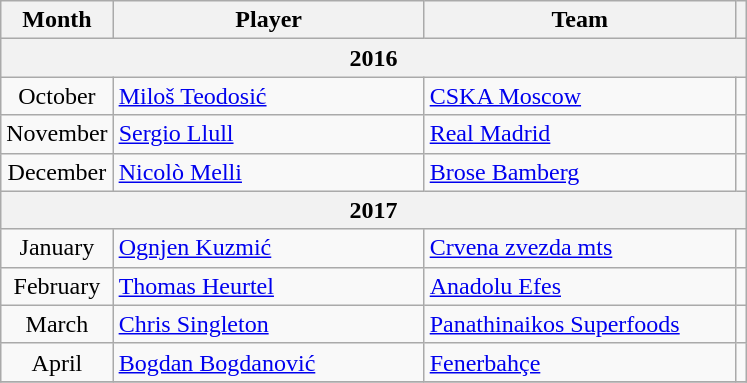<table class="wikitable" style="text-align: center;">
<tr>
<th>Month</th>
<th style="width:200px;">Player</th>
<th style="width:200px;">Team</th>
<th></th>
</tr>
<tr>
<th colspan=4>2016</th>
</tr>
<tr>
<td>October</td>
<td align="left"> <a href='#'>Miloš Teodosić</a></td>
<td align="left"> <a href='#'>CSKA Moscow</a></td>
<td></td>
</tr>
<tr>
<td>November</td>
<td align="left"> <a href='#'>Sergio Llull</a></td>
<td align="left"> <a href='#'>Real Madrid</a></td>
<td></td>
</tr>
<tr>
<td>December</td>
<td align="left"> <a href='#'>Nicolò Melli</a></td>
<td align="left"> <a href='#'>Brose Bamberg</a></td>
<td></td>
</tr>
<tr>
<th colspan=4>2017</th>
</tr>
<tr>
<td>January</td>
<td align="left"> <a href='#'>Ognjen Kuzmić</a></td>
<td align="left"> <a href='#'>Crvena zvezda mts</a></td>
<td></td>
</tr>
<tr>
<td>February</td>
<td align="left"> <a href='#'>Thomas Heurtel</a></td>
<td align="left"> <a href='#'>Anadolu Efes</a></td>
<td></td>
</tr>
<tr>
<td>March</td>
<td align="left"> <a href='#'>Chris Singleton</a></td>
<td align="left"> <a href='#'>Panathinaikos Superfoods</a></td>
<td></td>
</tr>
<tr>
<td>April</td>
<td align="left"> <a href='#'>Bogdan Bogdanović</a></td>
<td align="left"> <a href='#'>Fenerbahçe</a></td>
<td></td>
</tr>
<tr>
</tr>
</table>
